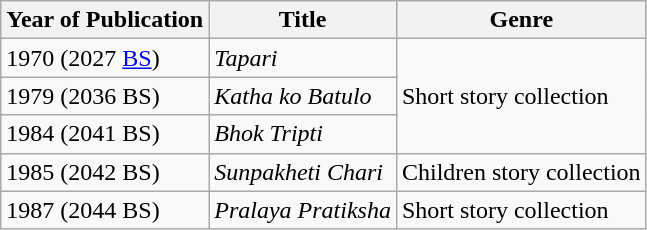<table class="wikitable">
<tr>
<th>Year of Publication</th>
<th>Title</th>
<th>Genre</th>
</tr>
<tr>
<td>1970 (2027 <a href='#'>BS</a>)</td>
<td><em>Tapari</em></td>
<td rowspan="3">Short story collection</td>
</tr>
<tr>
<td>1979 (2036 BS)</td>
<td><em>Katha ko Batulo</em></td>
</tr>
<tr>
<td>1984 (2041 BS)</td>
<td><em>Bhok Tripti</em></td>
</tr>
<tr>
<td>1985 (2042 BS)</td>
<td><em>Sunpakheti Chari</em></td>
<td>Children story collection</td>
</tr>
<tr>
<td>1987 (2044 BS)</td>
<td><em>Pralaya Pratiksha</em></td>
<td>Short story collection</td>
</tr>
</table>
